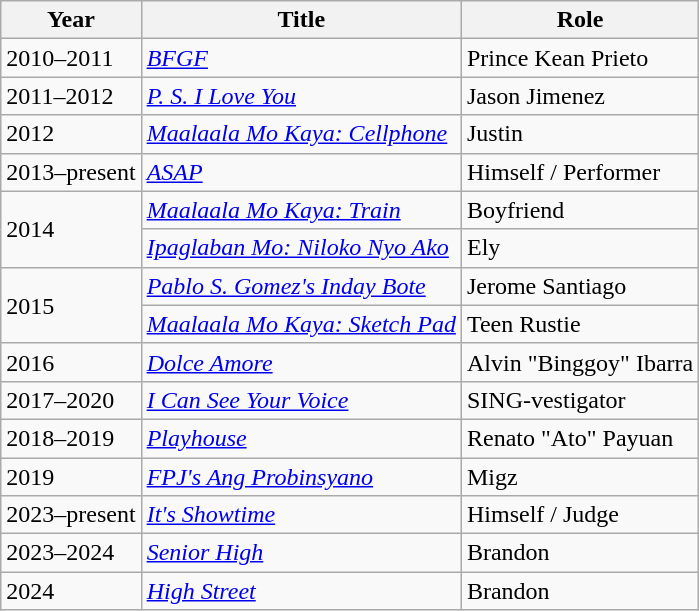<table class="wikitable">
<tr>
<th>Year</th>
<th>Title</th>
<th>Role</th>
</tr>
<tr>
<td>2010–2011</td>
<td><em><a href='#'>BFGF</a></em></td>
<td>Prince Kean Prieto</td>
</tr>
<tr>
<td>2011–2012</td>
<td><em><a href='#'>P. S. I Love You</a></em></td>
<td>Jason Jimenez</td>
</tr>
<tr>
<td>2012</td>
<td><em><a href='#'> Maalaala Mo Kaya: Cellphone</a></em></td>
<td>Justin</td>
</tr>
<tr>
<td>2013–present</td>
<td><em><a href='#'>ASAP</a></em></td>
<td>Himself / Performer</td>
</tr>
<tr>
<td rowspan="2">2014</td>
<td><em><a href='#'>Maalaala Mo Kaya: Train</a></em></td>
<td>Boyfriend</td>
</tr>
<tr>
<td><em><a href='#'>Ipaglaban Mo: Niloko Nyo Ako</a></em></td>
<td>Ely</td>
</tr>
<tr>
<td rowspan="2">2015</td>
<td><em><a href='#'>Pablo S. Gomez's Inday Bote</a></em></td>
<td>Jerome Santiago</td>
</tr>
<tr>
<td><em><a href='#'>Maalaala Mo Kaya: Sketch Pad</a></em></td>
<td>Teen Rustie</td>
</tr>
<tr>
<td>2016</td>
<td><em><a href='#'>Dolce Amore</a></em></td>
<td>Alvin "Binggoy" Ibarra</td>
</tr>
<tr>
<td>2017–2020</td>
<td><em><a href='#'>I Can See Your Voice</a></em></td>
<td>SING-vestigator</td>
</tr>
<tr>
<td>2018–2019</td>
<td><em><a href='#'>Playhouse</a></em></td>
<td>Renato "Ato" Payuan</td>
</tr>
<tr>
<td>2019</td>
<td><em><a href='#'>FPJ's Ang Probinsyano</a></em></td>
<td>Migz</td>
</tr>
<tr>
<td>2023–present</td>
<td><em><a href='#'>It's Showtime</a></em></td>
<td>Himself / Judge</td>
</tr>
<tr>
<td>2023–2024</td>
<td><em><a href='#'>Senior High</a></em></td>
<td>Brandon</td>
</tr>
<tr>
<td>2024</td>
<td><em><a href='#'>High Street</a></em></td>
<td>Brandon</td>
</tr>
</table>
